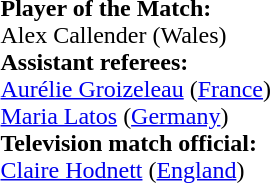<table style="width:100%">
<tr>
<td><br><strong>Player of the Match:</strong>
<br>Alex Callender (Wales)<br><strong>Assistant referees:</strong>
<br><a href='#'>Aurélie Groizeleau</a> (<a href='#'>France</a>)
<br><a href='#'>Maria Latos</a> (<a href='#'>Germany</a>)
<br><strong>Television match official:</strong>
<br><a href='#'>Claire Hodnett</a> (<a href='#'>England</a>)</td>
</tr>
</table>
